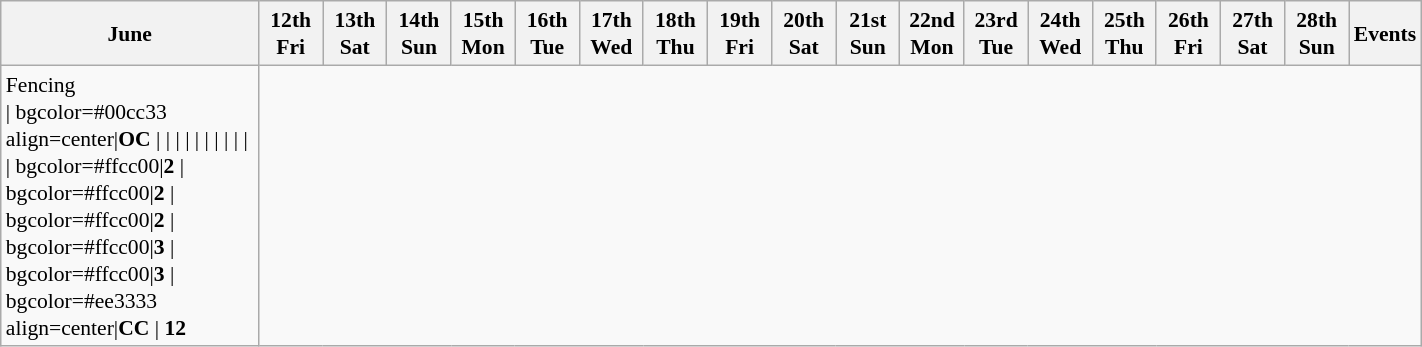<table class="wikitable" style="margin:0.9em auto; font-size:90%; line-height:1.25em; width:75%;">
<tr>
<th colspan=2>June</th>
<th style="width:2.5em">12th<br>Fri</th>
<th style="width:2.5em">13th<br>Sat</th>
<th style="width:2.5em">14th<br>Sun</th>
<th style="width:2.5em">15th<br>Mon</th>
<th style="width:2.5em">16th<br>Tue</th>
<th style="width:2.5em">17th<br>Wed</th>
<th style="width:2.5em">18th<br>Thu</th>
<th style="width:2.5em">19th<br>Fri</th>
<th style="width:2.5em">20th<br>Sat</th>
<th style="width:2.5em">21st<br>Sun</th>
<th style="width:2.5em">22nd<br>Mon</th>
<th style="width:2.5em">23rd<br>Tue</th>
<th style="width:2.5em">24th<br>Wed</th>
<th style="width:2.5em">25th<br>Thu</th>
<th style="width:2.5em">26th<br>Fri</th>
<th style="width:2.5em">27th<br>Sat</th>
<th style="width:2.5em">28th<br>Sun</th>
<th>Events</th>
</tr>
<tr align="center">
<td colspan=2 align="left"> Fencing<br>| bgcolor=#00cc33 align=center|<strong>OC</strong>
| 
| 
| 
| 
| 
| 
| 
| 
| 
| 
| bgcolor=#ffcc00|<strong>2</strong>
| bgcolor=#ffcc00|<strong>2</strong>
| bgcolor=#ffcc00|<strong>2</strong>
| bgcolor=#ffcc00|<strong>3</strong>
| bgcolor=#ffcc00|<strong>3</strong>
| bgcolor=#ee3333 align=center|<strong>CC</strong>
| <strong>12</strong></td>
</tr>
</table>
